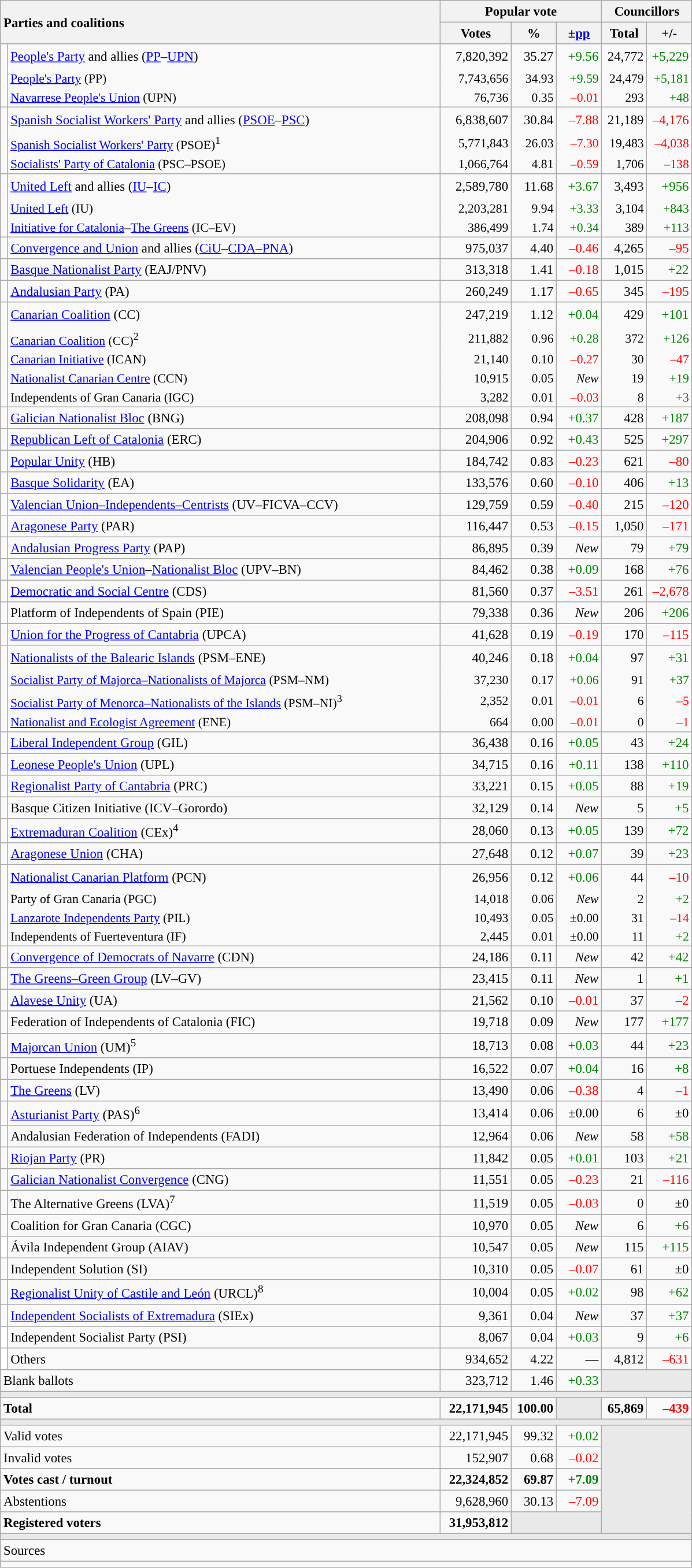<table class="wikitable" style="text-align:right; font-size:95%;">
<tr>
<th style="text-align:left;" rowspan="2" colspan="2" width="500">Parties and coalitions</th>
<th colspan="3">Popular vote</th>
<th colspan="2">Councillors</th>
</tr>
<tr>
<th width="75">Votes</th>
<th width="45">%</th>
<th width="45">±<a href='#'>pp</a></th>
<th width="45">Total</th>
<th width="45">+/-</th>
</tr>
<tr style="line-height:22px;">
<td width="1" rowspan="3"></td>
<td align="left"><a href='#'>People's Party</a> and allies (<a href='#'>PP</a>–<a href='#'>UPN</a>)</td>
<td>7,820,392</td>
<td>35.27</td>
<td style="color:green;">+9.56</td>
<td>24,772</td>
<td style="color:green;">+5,229</td>
</tr>
<tr style="font-size:95%; border-bottom-style:hidden; border-top-style:hidden; line-height:16px;">
<td align="left"><span><a href='#'>People's Party</a> (PP)</span></td>
<td>7,743,656</td>
<td>34.93</td>
<td style="color:green;">+9.59</td>
<td>24,479</td>
<td style="color:green;">+5,181</td>
</tr>
<tr style="font-size:95%; line-height:16px;">
<td align="left"><span><a href='#'>Navarrese People's Union</a> (UPN)</span></td>
<td>76,736</td>
<td>0.35</td>
<td style="color:red;">–0.01</td>
<td>293</td>
<td style="color:green;">+48</td>
</tr>
<tr style="line-height:22px;">
<td rowspan="3" style="color:inherit;background:"></td>
<td align="left"><a href='#'>Spanish Socialist Workers' Party</a> and allies (<a href='#'>PSOE</a>–<a href='#'>PSC</a>)</td>
<td>6,838,607</td>
<td>30.84</td>
<td style="color:red;">–7.88</td>
<td>21,189</td>
<td style="color:red;">–4,176</td>
</tr>
<tr style="font-size:95%; border-bottom-style:hidden; border-top-style:hidden; line-height:16px;">
<td align="left"><span><a href='#'>Spanish Socialist Workers' Party</a> (PSOE)<sup>1</sup></span></td>
<td>5,771,843</td>
<td>26.03</td>
<td style="color:red;">–7.30</td>
<td>19,483</td>
<td style="color:red;">–4,038</td>
</tr>
<tr style="font-size:95%; line-height:16px;">
<td align="left"><span><a href='#'>Socialists' Party of Catalonia</a> (PSC–PSOE)</span></td>
<td>1,066,764</td>
<td>4.81</td>
<td style="color:red;">–0.59</td>
<td>1,706</td>
<td style="color:red;">–138</td>
</tr>
<tr style="line-height:22px;">
<td rowspan="3" style="color:inherit;background:"></td>
<td align="left"><a href='#'>United Left</a> and allies (<a href='#'>IU</a>–<a href='#'>IC</a>)</td>
<td>2,589,780</td>
<td>11.68</td>
<td style="color:green;">+3.67</td>
<td>3,493</td>
<td style="color:green;">+956</td>
</tr>
<tr style="font-size:95%; border-bottom-style:hidden; border-top-style:hidden; line-height:16px;">
<td align="left"><span><a href='#'>United Left</a> (IU)</span></td>
<td>2,203,281</td>
<td>9.94</td>
<td style="color:green;">+3.33</td>
<td>3,104</td>
<td style="color:green;">+843</td>
</tr>
<tr style="font-size:95%; line-height:16px;">
<td align="left"><span><a href='#'>Initiative for Catalonia</a>–<a href='#'>The Greens</a> (IC–EV)</span></td>
<td>386,499</td>
<td>1.74</td>
<td style="color:green;">+0.34</td>
<td>389</td>
<td style="color:green;">+113</td>
</tr>
<tr>
<td style="color:inherit;background:"></td>
<td align="left"><a href='#'>Convergence and Union</a> and allies (<a href='#'>CiU</a>–<a href='#'>CDA–PNA</a>)</td>
<td>975,037</td>
<td>4.40</td>
<td style="color:red;">–0.46</td>
<td>4,265</td>
<td style="color:red;">–95</td>
</tr>
<tr>
<td style="color:inherit;background:"></td>
<td align="left"><a href='#'>Basque Nationalist Party</a> (EAJ/PNV)</td>
<td>313,318</td>
<td>1.41</td>
<td style="color:red;">–0.18</td>
<td>1,015</td>
<td style="color:green;">+22</td>
</tr>
<tr>
<td style="color:inherit;background:"></td>
<td align="left"><a href='#'>Andalusian Party</a> (PA)</td>
<td>260,249</td>
<td>1.17</td>
<td style="color:red;">–0.65</td>
<td>345</td>
<td style="color:red;">–195</td>
</tr>
<tr style="line-height:22px;">
<td rowspan="5" style="color:inherit;background:"></td>
<td align="left"><a href='#'>Canarian Coalition</a> (CC)</td>
<td>247,219</td>
<td>1.12</td>
<td style="color:green;">+0.04</td>
<td>429</td>
<td style="color:green;">+101</td>
</tr>
<tr style="font-size:95%; border-bottom-style:hidden; border-top-style:hidden; line-height:16px;">
<td align="left"><span><a href='#'>Canarian Coalition</a> (CC)<sup>2</sup></span></td>
<td>211,882</td>
<td>0.96</td>
<td style="color:green;">+0.28</td>
<td>372</td>
<td style="color:green;">+126</td>
</tr>
<tr style="font-size:95%; border-bottom-style:hidden; line-height:16px;">
<td align="left"><span><a href='#'>Canarian Initiative</a> (ICAN)</span></td>
<td>21,140</td>
<td>0.10</td>
<td style="color:red;">–0.27</td>
<td>30</td>
<td style="color:red;">–47</td>
</tr>
<tr style="font-size:95%; border-bottom-style:hidden; line-height:16px;">
<td align="left"><span><a href='#'>Nationalist Canarian Centre</a> (CCN)</span></td>
<td>10,915</td>
<td>0.05</td>
<td><em>New</em></td>
<td>19</td>
<td style="color:green;">+19</td>
</tr>
<tr style="font-size:95%; line-height:16px;">
<td align="left"><span>Independents of Gran Canaria (IGC)</span></td>
<td>3,282</td>
<td>0.01</td>
<td style="color:red;">–0.03</td>
<td>8</td>
<td style="color:green;">+3</td>
</tr>
<tr>
<td style="color:inherit;background:"></td>
<td align="left"><a href='#'>Galician Nationalist Bloc</a> (BNG)</td>
<td>208,098</td>
<td>0.94</td>
<td style="color:green;">+0.37</td>
<td>428</td>
<td style="color:green;">+187</td>
</tr>
<tr>
<td style="color:inherit;background:"></td>
<td align="left"><a href='#'>Republican Left of Catalonia</a> (ERC)</td>
<td>204,906</td>
<td>0.92</td>
<td style="color:green;">+0.43</td>
<td>525</td>
<td style="color:green;">+297</td>
</tr>
<tr>
<td style="color:inherit;background:"></td>
<td align="left"><a href='#'>Popular Unity</a> (HB)</td>
<td>184,742</td>
<td>0.83</td>
<td style="color:red;">–0.23</td>
<td>621</td>
<td style="color:red;">–80</td>
</tr>
<tr>
<td style="color:inherit;background:"></td>
<td align="left"><a href='#'>Basque Solidarity</a> (EA)</td>
<td>133,576</td>
<td>0.60</td>
<td style="color:red;">–0.10</td>
<td>406</td>
<td style="color:green;">+13</td>
</tr>
<tr>
<td style="color:inherit;background:"></td>
<td align="left"><a href='#'>Valencian Union–Independents–Centrists</a> (UV–FICVA–CCV)</td>
<td>129,759</td>
<td>0.59</td>
<td style="color:red;">–0.40</td>
<td>215</td>
<td style="color:red;">–120</td>
</tr>
<tr>
<td style="color:inherit;background:"></td>
<td align="left"><a href='#'>Aragonese Party</a> (PAR)</td>
<td>116,447</td>
<td>0.53</td>
<td style="color:red;">–0.15</td>
<td>1,050</td>
<td style="color:red;">–171</td>
</tr>
<tr>
<td style="color:inherit;background:"></td>
<td align="left"><a href='#'>Andalusian Progress Party</a> (PAP)</td>
<td>86,895</td>
<td>0.39</td>
<td><em>New</em></td>
<td>79</td>
<td style="color:green;">+79</td>
</tr>
<tr>
<td style="color:inherit;background:"></td>
<td align="left"><a href='#'>Valencian People's Union</a>–<a href='#'>Nationalist Bloc</a> (UPV–BN)</td>
<td>84,462</td>
<td>0.38</td>
<td style="color:green;">+0.09</td>
<td>168</td>
<td style="color:green;">+76</td>
</tr>
<tr>
<td style="color:inherit;background:"></td>
<td align="left"><a href='#'>Democratic and Social Centre</a> (CDS)</td>
<td>81,560</td>
<td>0.37</td>
<td style="color:red;">–3.51</td>
<td>261</td>
<td style="color:red;">–2,678</td>
</tr>
<tr>
<td style="color:inherit;background:"></td>
<td align="left">Platform of Independents of Spain (PIE)</td>
<td>79,338</td>
<td>0.36</td>
<td><em>New</em></td>
<td>206</td>
<td style="color:green;">+206</td>
</tr>
<tr>
<td style="color:inherit;background:"></td>
<td align="left"><a href='#'>Union for the Progress of Cantabria</a> (UPCA)</td>
<td>41,628</td>
<td>0.19</td>
<td style="color:red;">–0.19</td>
<td>170</td>
<td style="color:red;">–115</td>
</tr>
<tr style="line-height:22px;">
<td rowspan="4" style="color:inherit;background:"></td>
<td align="left"><a href='#'>Nationalists of the Balearic Islands</a> (PSM–ENE)</td>
<td>40,246</td>
<td>0.18</td>
<td style="color:green;">+0.04</td>
<td>97</td>
<td style="color:green;">+31</td>
</tr>
<tr style="font-size:95%; border-bottom-style:hidden; border-top-style:hidden; line-height:16px;">
<td align="left"><span><a href='#'>Socialist Party of Majorca–Nationalists of Majorca</a> (PSM–NM)</span></td>
<td>37,230</td>
<td>0.17</td>
<td style="color:green;">+0.06</td>
<td>91</td>
<td style="color:green;">+37</td>
</tr>
<tr style="font-size:95%; border-bottom-style:hidden; line-height:16px;">
<td align="left"><span><a href='#'>Socialist Party of Menorca–Nationalists of the Islands</a> (PSM–NI)<sup>3</sup></span></td>
<td>2,352</td>
<td>0.01</td>
<td style="color:red;">–0.01</td>
<td>6</td>
<td style="color:red;">–5</td>
</tr>
<tr style="font-size:95%; line-height:16px;">
<td align="left"><span><a href='#'>Nationalist and Ecologist Agreement</a> (ENE)</span></td>
<td>664</td>
<td>0.00</td>
<td style="color:red;">–0.01</td>
<td>0</td>
<td style="color:red;">–1</td>
</tr>
<tr>
<td style="color:inherit;background:"></td>
<td align="left"><a href='#'>Liberal Independent Group</a> (GIL)</td>
<td>36,438</td>
<td>0.16</td>
<td style="color:green;">+0.05</td>
<td>43</td>
<td style="color:green;">+24</td>
</tr>
<tr>
<td style="color:inherit;background:"></td>
<td align="left"><a href='#'>Leonese People's Union</a> (UPL)</td>
<td>34,715</td>
<td>0.16</td>
<td style="color:green;">+0.11</td>
<td>138</td>
<td style="color:green;">+110</td>
</tr>
<tr>
<td style="color:inherit;background:"></td>
<td align="left"><a href='#'>Regionalist Party of Cantabria</a> (PRC)</td>
<td>33,221</td>
<td>0.15</td>
<td style="color:green;">+0.05</td>
<td>88</td>
<td style="color:green;">+19</td>
</tr>
<tr>
<td style="color:inherit;background:"></td>
<td align="left">Basque Citizen Initiative (ICV–Gorordo)</td>
<td>32,129</td>
<td>0.14</td>
<td><em>New</em></td>
<td>5</td>
<td style="color:green;">+5</td>
</tr>
<tr>
<td style="color:inherit;background:"></td>
<td align="left"><a href='#'>Extremaduran Coalition</a> (CEx)<sup>4</sup></td>
<td>28,060</td>
<td>0.13</td>
<td style="color:green;">+0.05</td>
<td>139</td>
<td style="color:green;">+72</td>
</tr>
<tr>
<td style="color:inherit;background:"></td>
<td align="left"><a href='#'>Aragonese Union</a> (CHA)</td>
<td>27,648</td>
<td>0.12</td>
<td style="color:green;">+0.07</td>
<td>39</td>
<td style="color:green;">+23</td>
</tr>
<tr style="line-height:22px;">
<td rowspan="4" style="color:inherit;background:"></td>
<td align="left"><a href='#'>Nationalist Canarian Platform</a> (PCN)</td>
<td>26,956</td>
<td>0.12</td>
<td style="color:green;">+0.06</td>
<td>44</td>
<td style="color:red;">–10</td>
</tr>
<tr style="font-size:95%; border-bottom-style:hidden; border-top-style:hidden; line-height:16px;">
<td align="left"><span>Party of Gran Canaria (PGC)</span></td>
<td>14,018</td>
<td>0.06</td>
<td><em>New</em></td>
<td>2</td>
<td style="color:green;">+2</td>
</tr>
<tr style="font-size:95%; border-bottom-style:hidden; line-height:16px;">
<td align="left"><span><a href='#'>Lanzarote Independents Party</a> (PIL)</span></td>
<td>10,493</td>
<td>0.05</td>
<td>±0.00</td>
<td>31</td>
<td style="color:red;">–14</td>
</tr>
<tr style="font-size:95%; line-height:16px;">
<td align="left"><span>Independents of Fuerteventura (IF)</span></td>
<td>2,445</td>
<td>0.01</td>
<td>±0.00</td>
<td>11</td>
<td style="color:green;">+2</td>
</tr>
<tr>
<td style="color:inherit;background:"></td>
<td align="left"><a href='#'>Convergence of Democrats of Navarre</a> (CDN)</td>
<td>24,186</td>
<td>0.11</td>
<td><em>New</em></td>
<td>42</td>
<td style="color:green;">+42</td>
</tr>
<tr>
<td style="color:inherit;background:"></td>
<td align="left"><a href='#'>The Greens–Green Group</a> (LV–GV)</td>
<td>23,415</td>
<td>0.11</td>
<td><em>New</em></td>
<td>1</td>
<td style="color:green;">+1</td>
</tr>
<tr>
<td style="color:inherit;background:"></td>
<td align="left"><a href='#'>Alavese Unity</a> (UA)</td>
<td>21,562</td>
<td>0.10</td>
<td style="color:red;">–0.01</td>
<td>37</td>
<td style="color:red;">–2</td>
</tr>
<tr>
<td style="color:inherit;background:"></td>
<td align="left">Federation of Independents of Catalonia (FIC)</td>
<td>19,718</td>
<td>0.09</td>
<td><em>New</em></td>
<td>177</td>
<td style="color:green;">+177</td>
</tr>
<tr>
<td style="color:inherit;background:"></td>
<td align="left"><a href='#'>Majorcan Union</a> (UM)<sup>5</sup></td>
<td>18,713</td>
<td>0.08</td>
<td style="color:green;">+0.03</td>
<td>44</td>
<td style="color:green;">+23</td>
</tr>
<tr>
<td style="color:inherit;background:"></td>
<td align="left">Portuese Independents (IP)</td>
<td>16,522</td>
<td>0.07</td>
<td style="color:green;">+0.04</td>
<td>16</td>
<td style="color:green;">+8</td>
</tr>
<tr>
<td style="color:inherit;background:"></td>
<td align="left"><a href='#'>The Greens</a> (LV)</td>
<td>13,490</td>
<td>0.06</td>
<td style="color:red;">–0.38</td>
<td>4</td>
<td style="color:red;">–1</td>
</tr>
<tr>
<td style="color:inherit;background:"></td>
<td align="left"><a href='#'>Asturianist Party</a> (PAS)<sup>6</sup></td>
<td>13,414</td>
<td>0.06</td>
<td>±0.00</td>
<td>6</td>
<td>±0</td>
</tr>
<tr>
<td style="color:inherit;background:"></td>
<td align="left">Andalusian Federation of Independents (FADI)</td>
<td>12,964</td>
<td>0.06</td>
<td><em>New</em></td>
<td>58</td>
<td style="color:green;">+58</td>
</tr>
<tr>
<td style="color:inherit;background:"></td>
<td align="left"><a href='#'>Riojan Party</a> (PR)</td>
<td>11,842</td>
<td>0.05</td>
<td style="color:green;">+0.01</td>
<td>103</td>
<td style="color:green;">+21</td>
</tr>
<tr>
<td style="color:inherit;background:"></td>
<td align="left"><a href='#'>Galician Nationalist Convergence</a> (CNG)</td>
<td>11,551</td>
<td>0.05</td>
<td style="color:red;">–0.23</td>
<td>21</td>
<td style="color:red;">–116</td>
</tr>
<tr>
<td style="color:inherit;background:"></td>
<td align="left">The Alternative Greens (LVA)<sup>7</sup></td>
<td>11,519</td>
<td>0.05</td>
<td style="color:red;">–0.03</td>
<td>0</td>
<td>±0</td>
</tr>
<tr>
<td style="color:inherit;background:"></td>
<td align="left">Coalition for Gran Canaria (CGC)</td>
<td>10,970</td>
<td>0.05</td>
<td><em>New</em></td>
<td>6</td>
<td style="color:green;">+6</td>
</tr>
<tr>
<td bgcolor="white"></td>
<td align="left">Ávila Independent Group (AIAV)</td>
<td>10,547</td>
<td>0.05</td>
<td><em>New</em></td>
<td>115</td>
<td style="color:green;">+115</td>
</tr>
<tr>
<td style="color:inherit;background:"></td>
<td align="left">Independent Solution (SI)</td>
<td>10,310</td>
<td>0.05</td>
<td style="color:red;">–0.07</td>
<td>61</td>
<td>±0</td>
</tr>
<tr>
<td style="color:inherit;background:"></td>
<td align="left"><a href='#'>Regionalist Unity of Castile and León</a> (URCL)<sup>8</sup></td>
<td>10,004</td>
<td>0.05</td>
<td style="color:green;">+0.02</td>
<td>98</td>
<td style="color:green;">+62</td>
</tr>
<tr>
<td style="color:inherit;background:"></td>
<td align="left"><a href='#'>Independent Socialists of Extremadura</a> (SIEx)</td>
<td>9,361</td>
<td>0.04</td>
<td><em>New</em></td>
<td>37</td>
<td style="color:green;">+37</td>
</tr>
<tr>
<td bgcolor="white"></td>
<td align="left">Independent Socialist Party (PSI)</td>
<td>8,067</td>
<td>0.04</td>
<td style="color:green;">+0.03</td>
<td>9</td>
<td style="color:green;">+6</td>
</tr>
<tr>
<td bgcolor="white"></td>
<td align="left">Others</td>
<td>934,652</td>
<td>4.22</td>
<td>—</td>
<td>4,812</td>
<td style="color:red;">–631</td>
</tr>
<tr>
<td align="left" colspan="2">Blank ballots</td>
<td>323,712</td>
<td>1.46</td>
<td style="color:green;">+0.33</td>
<td bgcolor="#E9E9E9" colspan="2"></td>
</tr>
<tr>
<td colspan="7" bgcolor="#E9E9E9"></td>
</tr>
<tr style="font-weight:bold;">
<td align="left" colspan="2">Total</td>
<td>22,171,945</td>
<td>100.00</td>
<td bgcolor="#E9E9E9"></td>
<td>65,869</td>
<td style="color:red;">–439</td>
</tr>
<tr>
<td colspan="7" bgcolor="#E9E9E9"></td>
</tr>
<tr>
<td align="left" colspan="2">Valid votes</td>
<td>22,171,945</td>
<td>99.32</td>
<td style="color:green;">+0.02</td>
<td bgcolor="#E9E9E9" colspan="2" rowspan="5"></td>
</tr>
<tr>
<td align="left" colspan="2">Invalid votes</td>
<td>152,907</td>
<td>0.68</td>
<td style="color:red;">–0.02</td>
</tr>
<tr style="font-weight:bold;">
<td align="left" colspan="2">Votes cast / turnout</td>
<td>22,324,852</td>
<td>69.87</td>
<td style="color:green;">+7.09</td>
</tr>
<tr>
<td align="left" colspan="2">Abstentions</td>
<td>9,628,960</td>
<td>30.13</td>
<td style="color:red;">–7.09</td>
</tr>
<tr style="font-weight:bold;">
<td align="left" colspan="2">Registered voters</td>
<td>31,953,812</td>
<td bgcolor="#E9E9E9" colspan="2"></td>
</tr>
<tr>
<td colspan="7" bgcolor="#E9E9E9"></td>
</tr>
<tr>
<td align="left" colspan="7">Sources</td>
</tr>
<tr>
<td colspan="7" style="text-align:left; font-size:95%; max-width:790px;"></td>
</tr>
</table>
